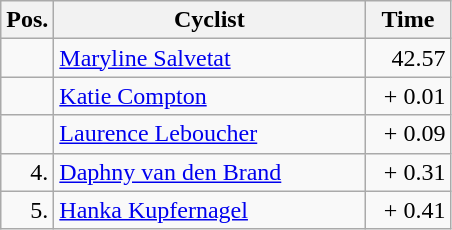<table class="wikitable">
<tr>
<th width=20>Pos.</th>
<th width=200>Cyclist</th>
<th width=50>Time</th>
</tr>
<tr>
<td align=right></td>
<td> <a href='#'>Maryline Salvetat</a></td>
<td align=right>42.57</td>
</tr>
<tr>
<td align=right></td>
<td> <a href='#'>Katie Compton</a></td>
<td align=right>+ 0.01</td>
</tr>
<tr>
<td align=right></td>
<td> <a href='#'>Laurence Leboucher</a></td>
<td align=right>+ 0.09</td>
</tr>
<tr>
<td align=right>4.</td>
<td> <a href='#'>Daphny van den Brand</a></td>
<td align=right>+ 0.31</td>
</tr>
<tr>
<td align=right>5.</td>
<td> <a href='#'>Hanka Kupfernagel</a></td>
<td align=right>+ 0.41</td>
</tr>
</table>
